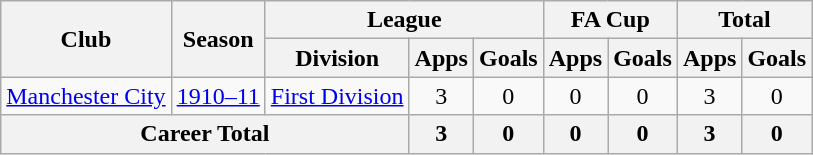<table class="wikitable" style="text-align: center;">
<tr>
<th rowspan="2">Club</th>
<th rowspan="2">Season</th>
<th colspan="3">League</th>
<th colspan="2">FA Cup</th>
<th colspan="2">Total</th>
</tr>
<tr>
<th>Division</th>
<th>Apps</th>
<th>Goals</th>
<th>Apps</th>
<th>Goals</th>
<th>Apps</th>
<th>Goals</th>
</tr>
<tr>
<td><a href='#'>Manchester City</a></td>
<td><a href='#'>1910–11</a></td>
<td><a href='#'>First Division</a></td>
<td>3</td>
<td>0</td>
<td>0</td>
<td>0</td>
<td>3</td>
<td>0</td>
</tr>
<tr>
<th colspan="3">Career Total</th>
<th>3</th>
<th>0</th>
<th>0</th>
<th>0</th>
<th>3</th>
<th>0</th>
</tr>
</table>
